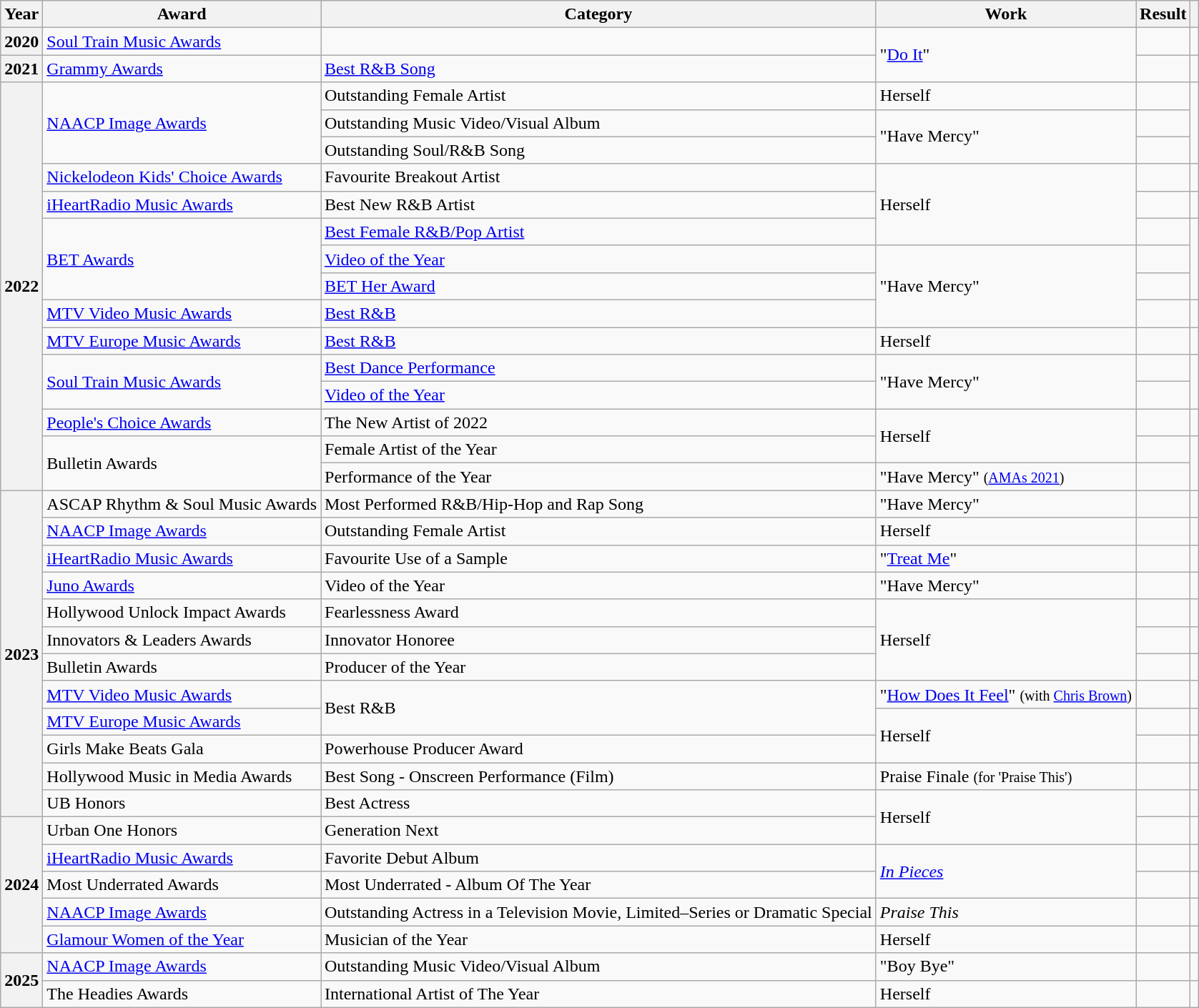<table class="wikitable sortable plainrowheaders">
<tr>
<th scope="col">Year</th>
<th scope="col">Award</th>
<th scope="col">Category</th>
<th scope="col">Work</th>
<th scope="col">Result</th>
<th scope="col" class="unsortable"></th>
</tr>
<tr>
<th scope="row">2020</th>
<td><a href='#'>Soul Train Music Awards</a></td>
<td></td>
<td rowspan="2">"<a href='#'>Do It</a>" </td>
<td></td>
<td style="text-align: center;"></td>
</tr>
<tr>
<th scope="row">2021</th>
<td><a href='#'>Grammy Awards</a></td>
<td><a href='#'>Best R&B Song</a></td>
<td></td>
<td style="text-align: center;"></td>
</tr>
<tr>
<th rowspan="15" scope="row">2022</th>
<td rowspan="3"><a href='#'>NAACP Image Awards</a></td>
<td>Outstanding Female Artist</td>
<td>Herself</td>
<td></td>
<td rowspan="3" style="text-align:center;"></td>
</tr>
<tr>
<td>Outstanding Music Video/Visual Album</td>
<td rowspan="2">"Have Mercy"</td>
<td></td>
</tr>
<tr>
<td>Outstanding Soul/R&B Song</td>
<td></td>
</tr>
<tr>
<td><a href='#'>Nickelodeon Kids' Choice Awards</a></td>
<td>Favourite Breakout Artist</td>
<td rowspan="3">Herself</td>
<td></td>
<td></td>
</tr>
<tr>
<td><a href='#'>iHeartRadio Music Awards</a></td>
<td>Best New R&B Artist</td>
<td></td>
<td></td>
</tr>
<tr>
<td rowspan="3"><a href='#'>BET Awards</a></td>
<td><a href='#'>Best Female R&B/Pop Artist</a></td>
<td></td>
<td rowspan="3"></td>
</tr>
<tr>
<td><a href='#'>Video of the Year</a></td>
<td rowspan="3">"Have Mercy"</td>
<td></td>
</tr>
<tr>
<td><a href='#'>BET Her Award</a></td>
<td></td>
</tr>
<tr>
<td><a href='#'>MTV Video Music Awards</a></td>
<td><a href='#'>Best R&B</a></td>
<td></td>
<td></td>
</tr>
<tr>
<td><a href='#'>MTV Europe Music Awards</a></td>
<td><a href='#'>Best R&B</a></td>
<td>Herself</td>
<td></td>
<td></td>
</tr>
<tr>
<td rowspan="2"><a href='#'>Soul Train Music Awards</a></td>
<td><a href='#'>Best Dance Performance</a></td>
<td rowspan="2">"Have Mercy"</td>
<td></td>
<td rowspan="2" style="text-align:center;"></td>
</tr>
<tr>
<td><a href='#'>Video of the Year</a></td>
<td></td>
</tr>
<tr>
<td><a href='#'>People's Choice Awards</a></td>
<td>The New Artist of 2022</td>
<td rowspan="2">Herself</td>
<td></td>
<td></td>
</tr>
<tr>
<td rowspan="2">Bulletin Awards</td>
<td>Female Artist of the Year</td>
<td></td>
<td rowspan="2"></td>
</tr>
<tr>
<td>Performance of the Year</td>
<td>"Have Mercy" <small>(<a href='#'>AMAs 2021</a>)</small></td>
<td></td>
</tr>
<tr>
<th rowspan="12" scope="row">2023</th>
<td>ASCAP Rhythm & Soul Music Awards</td>
<td>Most Performed R&B/Hip-Hop and Rap Song</td>
<td>"Have Mercy"</td>
<td></td>
<td></td>
</tr>
<tr>
<td><a href='#'>NAACP Image Awards</a></td>
<td>Outstanding Female Artist</td>
<td>Herself</td>
<td></td>
<td></td>
</tr>
<tr>
<td><a href='#'>iHeartRadio Music Awards</a></td>
<td>Favourite Use of a Sample</td>
<td>"<a href='#'>Treat Me</a>"</td>
<td></td>
<td></td>
</tr>
<tr>
<td><a href='#'>Juno Awards</a></td>
<td>Video of the Year</td>
<td>"Have Mercy"</td>
<td></td>
<td></td>
</tr>
<tr>
<td>Hollywood Unlock Impact Awards</td>
<td>Fearlessness Award</td>
<td rowspan="3">Herself</td>
<td></td>
<td></td>
</tr>
<tr>
<td>Innovators & Leaders Awards</td>
<td>Innovator Honoree</td>
<td></td>
<td></td>
</tr>
<tr>
<td>Bulletin Awards</td>
<td>Producer of the Year</td>
<td></td>
<td></td>
</tr>
<tr>
<td><a href='#'>MTV Video Music Awards</a></td>
<td rowspan="2">Best R&B</td>
<td>"<a href='#'>How Does It Feel</a>" <small>(with <a href='#'>Chris Brown</a>)</small></td>
<td></td>
<td></td>
</tr>
<tr>
<td><a href='#'>MTV Europe Music Awards</a></td>
<td rowspan="2">Herself</td>
<td></td>
<td></td>
</tr>
<tr>
<td>Girls Make Beats Gala</td>
<td>Powerhouse Producer Award</td>
<td></td>
<td></td>
</tr>
<tr>
<td>Hollywood Music in Media Awards</td>
<td>Best Song - Onscreen Performance (Film)</td>
<td>Praise Finale <small>(for 'Praise This')</small></td>
<td></td>
<td></td>
</tr>
<tr>
<td>UB Honors</td>
<td>Best Actress</td>
<td rowspan="2">Herself</td>
<td></td>
<td></td>
</tr>
<tr>
<th rowspan="5" scope="row">2024</th>
<td>Urban One Honors</td>
<td>Generation Next</td>
<td></td>
<td></td>
</tr>
<tr>
<td><a href='#'>iHeartRadio Music Awards</a></td>
<td>Favorite Debut Album</td>
<td rowspan="2"><a href='#'><em>In Pieces</em></a></td>
<td></td>
<td></td>
</tr>
<tr>
<td>Most Underrated Awards</td>
<td>Most Underrated - Album Of The Year</td>
<td></td>
<td></td>
</tr>
<tr>
<td><a href='#'>NAACP Image Awards</a></td>
<td>Outstanding Actress in a Television Movie, Limited–Series or Dramatic Special</td>
<td><em>Praise This</em></td>
<td></td>
<td></td>
</tr>
<tr>
<td><a href='#'>Glamour Women of the Year</a></td>
<td>Musician of the Year</td>
<td>Herself</td>
<td></td>
<td></td>
</tr>
<tr>
<th rowspan="2" scope="row">2025</th>
<td><a href='#'>NAACP Image Awards</a></td>
<td>Outstanding Music Video/Visual Album</td>
<td>"Boy Bye"</td>
<td></td>
<td></td>
</tr>
<tr>
<td>The Headies Awards</td>
<td>International Artist of The Year</td>
<td>Herself</td>
<td></td>
<td></td>
</tr>
</table>
